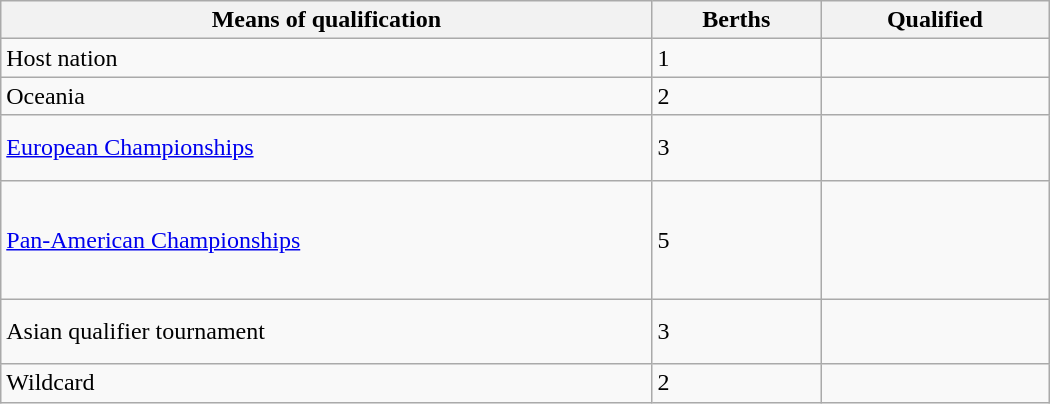<table class="wikitable" style="width:700px;">
<tr>
<th>Means of qualification</th>
<th>Berths</th>
<th>Qualified</th>
</tr>
<tr>
<td>Host nation</td>
<td>1</td>
<td></td>
</tr>
<tr>
<td>Oceania</td>
<td>2</td>
<td> <br> </td>
</tr>
<tr>
<td><a href='#'>European Championships</a></td>
<td>3</td>
<td> <br>  <br> </td>
</tr>
<tr>
<td><a href='#'>Pan-American Championships</a></td>
<td>5</td>
<td> <br>  <br>  <br>  <br> </td>
</tr>
<tr>
<td>Asian qualifier tournament</td>
<td>3</td>
<td> <br>  <br> </td>
</tr>
<tr>
<td>Wildcard</td>
<td>2</td>
<td> <br> </td>
</tr>
</table>
